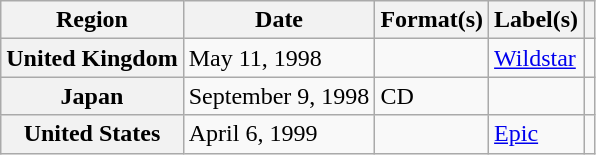<table class="wikitable plainrowheaders">
<tr>
<th scope="col">Region</th>
<th scope="col">Date</th>
<th scope="col">Format(s)</th>
<th scope="col">Label(s)</th>
<th scope="col"></th>
</tr>
<tr>
<th scope="row">United Kingdom</th>
<td>May 11, 1998</td>
<td></td>
<td><a href='#'>Wildstar</a></td>
<td></td>
</tr>
<tr>
<th scope="row">Japan</th>
<td>September 9, 1998</td>
<td>CD</td>
<td></td>
<td></td>
</tr>
<tr>
<th scope="row">United States</th>
<td>April 6, 1999</td>
<td></td>
<td><a href='#'>Epic</a></td>
<td></td>
</tr>
</table>
